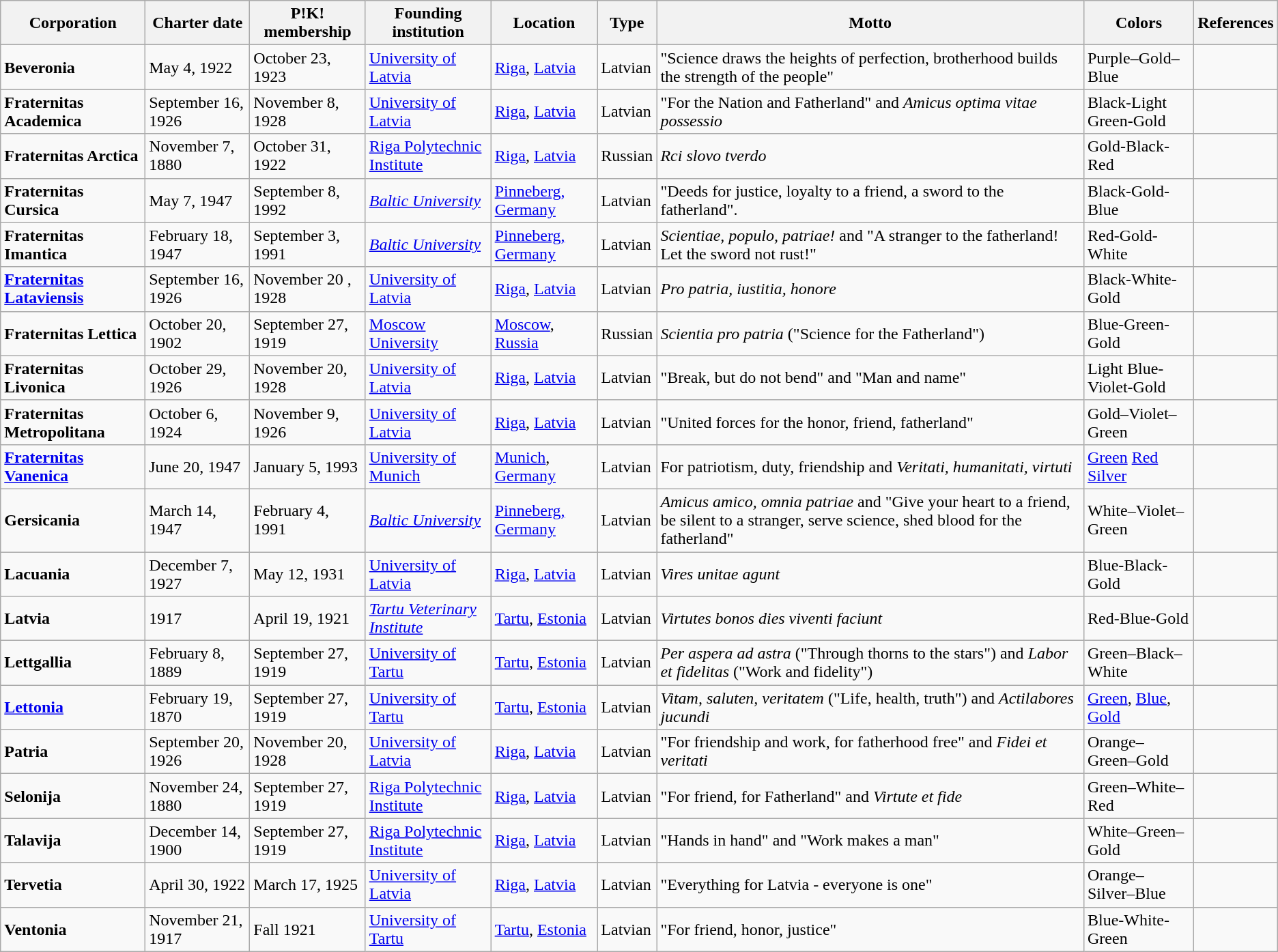<table class="wikitable sortable">
<tr>
<th>Corporation</th>
<th>Charter date</th>
<th>P!K! membership</th>
<th>Founding institution</th>
<th>Location</th>
<th>Type</th>
<th>Motto</th>
<th>Colors</th>
<th>References</th>
</tr>
<tr>
<td><strong>Beveronia</strong></td>
<td>May 4, 1922</td>
<td>October 23, 1923</td>
<td><a href='#'>University of Latvia</a></td>
<td><a href='#'>Riga</a>, <a href='#'>Latvia</a></td>
<td>Latvian</td>
<td>"Science draws the heights of perfection, brotherhood builds the strength of the people"</td>
<td>Purple–Gold–Blue</td>
<td></td>
</tr>
<tr>
<td><strong>Fraternitas Academica</strong></td>
<td>September 16, 1926</td>
<td>November 8, 1928</td>
<td><a href='#'>University of Latvia</a></td>
<td><a href='#'>Riga</a>, <a href='#'>Latvia</a></td>
<td>Latvian</td>
<td>"For the Nation and Fatherland" and <em>Amicus optima vitae possessio</em></td>
<td>Black-Light Green-Gold</td>
<td></td>
</tr>
<tr>
<td><strong>Fraternitas Arctica</strong></td>
<td>November 7, 1880</td>
<td>October 31, 1922</td>
<td><a href='#'>Riga Polytechnic Institute</a></td>
<td><a href='#'>Riga</a>, <a href='#'>Latvia</a></td>
<td>Russian</td>
<td><em>Rci slovo tverdo</em></td>
<td>Gold-Black-Red</td>
<td></td>
</tr>
<tr>
<td><strong>Fraternitas Cursica</strong></td>
<td>May 7, 1947</td>
<td>September 8, 1992</td>
<td><em><a href='#'>Baltic University</a></em></td>
<td><a href='#'>Pinneberg, Germany</a></td>
<td>Latvian</td>
<td>"Deeds for justice, loyalty to a friend, a sword to the fatherland".</td>
<td>Black-Gold-Blue</td>
<td></td>
</tr>
<tr>
<td><strong>Fraternitas Imantica</strong></td>
<td>February 18, 1947</td>
<td>September 3, 1991</td>
<td><em><a href='#'>Baltic University</a></em></td>
<td><a href='#'>Pinneberg, Germany</a></td>
<td>Latvian</td>
<td><em>Scientiae, populo, patriae!</em> and "A stranger to the fatherland! Let the sword not rust!"</td>
<td>Red-Gold-White</td>
<td></td>
</tr>
<tr>
<td><strong><a href='#'>Fraternitas Lataviensis</a></strong></td>
<td>September 16, 1926</td>
<td>November 20 , 1928</td>
<td><a href='#'>University of Latvia</a></td>
<td><a href='#'>Riga</a>, <a href='#'>Latvia</a></td>
<td>Latvian</td>
<td><em>Pro patria, iustitia, honore</em></td>
<td>Black-White-Gold</td>
<td></td>
</tr>
<tr>
<td><strong>Fraternitas Lettica</strong></td>
<td>October 20, 1902</td>
<td>September 27, 1919</td>
<td><a href='#'>Moscow University</a></td>
<td><a href='#'>Moscow</a>, <a href='#'>Russia</a></td>
<td>Russian</td>
<td><em>Scientia pro patria</em> ("Science for the Fatherland")</td>
<td>Blue-Green-Gold</td>
<td></td>
</tr>
<tr>
<td><strong>Fraternitas Livonica</strong></td>
<td>October 29, 1926</td>
<td>November 20, 1928</td>
<td><a href='#'>University of Latvia</a></td>
<td><a href='#'>Riga</a>, <a href='#'>Latvia</a></td>
<td>Latvian</td>
<td>"Break, but do not bend" and "Man and name"</td>
<td>Light Blue-Violet-Gold</td>
<td></td>
</tr>
<tr>
<td><strong>Fraternitas Metropolitana</strong></td>
<td>October 6, 1924</td>
<td>November 9, 1926</td>
<td><a href='#'>University of Latvia</a></td>
<td><a href='#'>Riga</a>, <a href='#'>Latvia</a></td>
<td>Latvian</td>
<td>"United forces for the honor, friend, fatherland"</td>
<td>Gold–Violet–Green</td>
<td></td>
</tr>
<tr>
<td><strong><a href='#'>Fraternitas Vanenica</a></strong></td>
<td>June 20, 1947</td>
<td>January 5, 1993</td>
<td><a href='#'>University of Munich</a></td>
<td><a href='#'>Munich</a>, <a href='#'>Germany</a></td>
<td>Latvian</td>
<td>For patriotism, duty, friendship and <em>Veritati, humanitati, virtuti</em></td>
<td> <a href='#'>Green</a> <a href='#'>Red</a>  <a href='#'>Silver</a></td>
<td></td>
</tr>
<tr>
<td><strong>Gersicania</strong></td>
<td>March 14, 1947</td>
<td>February 4, 1991</td>
<td><em><a href='#'>Baltic University</a></em></td>
<td><a href='#'>Pinneberg, Germany</a></td>
<td>Latvian</td>
<td><em>Amicus amico, omnia patriae</em> and "Give your heart to a friend, be silent to a stranger, serve science, shed blood for the fatherland"</td>
<td>White–Violet–Green</td>
<td></td>
</tr>
<tr>
<td><strong>Lacuania</strong></td>
<td>December 7, 1927</td>
<td>May 12, 1931</td>
<td><a href='#'>University of Latvia</a></td>
<td><a href='#'>Riga</a>, <a href='#'>Latvia</a></td>
<td>Latvian</td>
<td><em>Vires unitae agunt</em></td>
<td>Blue-Black-Gold</td>
<td></td>
</tr>
<tr>
<td><strong>Latvia</strong></td>
<td>1917</td>
<td>April 19, 1921</td>
<td><em><a href='#'>Tartu Veterinary Institute</a></em></td>
<td><a href='#'>Tartu</a>, <a href='#'>Estonia</a></td>
<td>Latvian</td>
<td><em>Virtutes bonos dies viventi faciunt</em></td>
<td>Red-Blue-Gold</td>
<td></td>
</tr>
<tr>
<td><strong>Lettgallia</strong></td>
<td>February 8, 1889</td>
<td>September 27, 1919</td>
<td><a href='#'>University of Tartu</a></td>
<td><a href='#'>Tartu</a>, <a href='#'>Estonia</a></td>
<td>Latvian</td>
<td><em>Per aspera ad astra</em> ("Through thorns to the stars") and <em>Labor et fidelitas</em> ("Work and fidelity")</td>
<td>Green–Black–White</td>
<td></td>
</tr>
<tr>
<td><a href='#'><strong>Lettonia</strong></a></td>
<td>February 19, 1870</td>
<td>September 27, 1919</td>
<td><a href='#'>University of Tartu</a></td>
<td><a href='#'>Tartu</a>, <a href='#'>Estonia</a></td>
<td>Latvian</td>
<td><em>Vitam, saluten, veritatem</em> ("Life, health, truth") and <em>Actilabores jucundi</em></td>
<td> <a href='#'>Green</a>,  <a href='#'>Blue</a>,  <a href='#'>Gold</a></td>
<td></td>
</tr>
<tr>
<td><strong>Patria</strong></td>
<td>September 20, 1926</td>
<td>November 20, 1928</td>
<td><a href='#'>University of Latvia</a></td>
<td><a href='#'>Riga</a>, <a href='#'>Latvia</a></td>
<td>Latvian</td>
<td>"For friendship and work, for fatherhood free" and <em>Fidei et veritati</em></td>
<td>Orange–Green–Gold</td>
<td></td>
</tr>
<tr>
<td><strong>Selonija</strong></td>
<td>November 24, 1880</td>
<td>September 27, 1919</td>
<td><a href='#'>Riga Polytechnic Institute</a></td>
<td><a href='#'>Riga</a>, <a href='#'>Latvia</a></td>
<td>Latvian</td>
<td>"For friend, for Fatherland" and <em>Virtute et fide</em></td>
<td>Green–White–Red</td>
<td></td>
</tr>
<tr>
<td><strong>Talavija</strong></td>
<td>December 14, 1900</td>
<td>September 27, 1919</td>
<td><a href='#'>Riga Polytechnic Institute</a></td>
<td><a href='#'>Riga</a>, <a href='#'>Latvia</a></td>
<td>Latvian</td>
<td>"Hands in hand" and "Work makes a man"</td>
<td>White–Green–Gold</td>
<td></td>
</tr>
<tr>
<td><strong>Tervetia</strong></td>
<td>April 30, 1922</td>
<td>March 17, 1925</td>
<td><a href='#'>University of Latvia</a></td>
<td><a href='#'>Riga</a>, <a href='#'>Latvia</a></td>
<td>Latvian</td>
<td>"Everything for Latvia - everyone is one"</td>
<td>Orange– Silver–Blue</td>
<td></td>
</tr>
<tr>
<td><strong>Ventonia</strong></td>
<td>November 21, 1917</td>
<td>Fall 1921</td>
<td><a href='#'>University of Tartu</a></td>
<td><a href='#'>Tartu</a>, <a href='#'>Estonia</a></td>
<td>Latvian</td>
<td>"For friend, honor, justice"</td>
<td>Blue-White-Green</td>
<td></td>
</tr>
</table>
